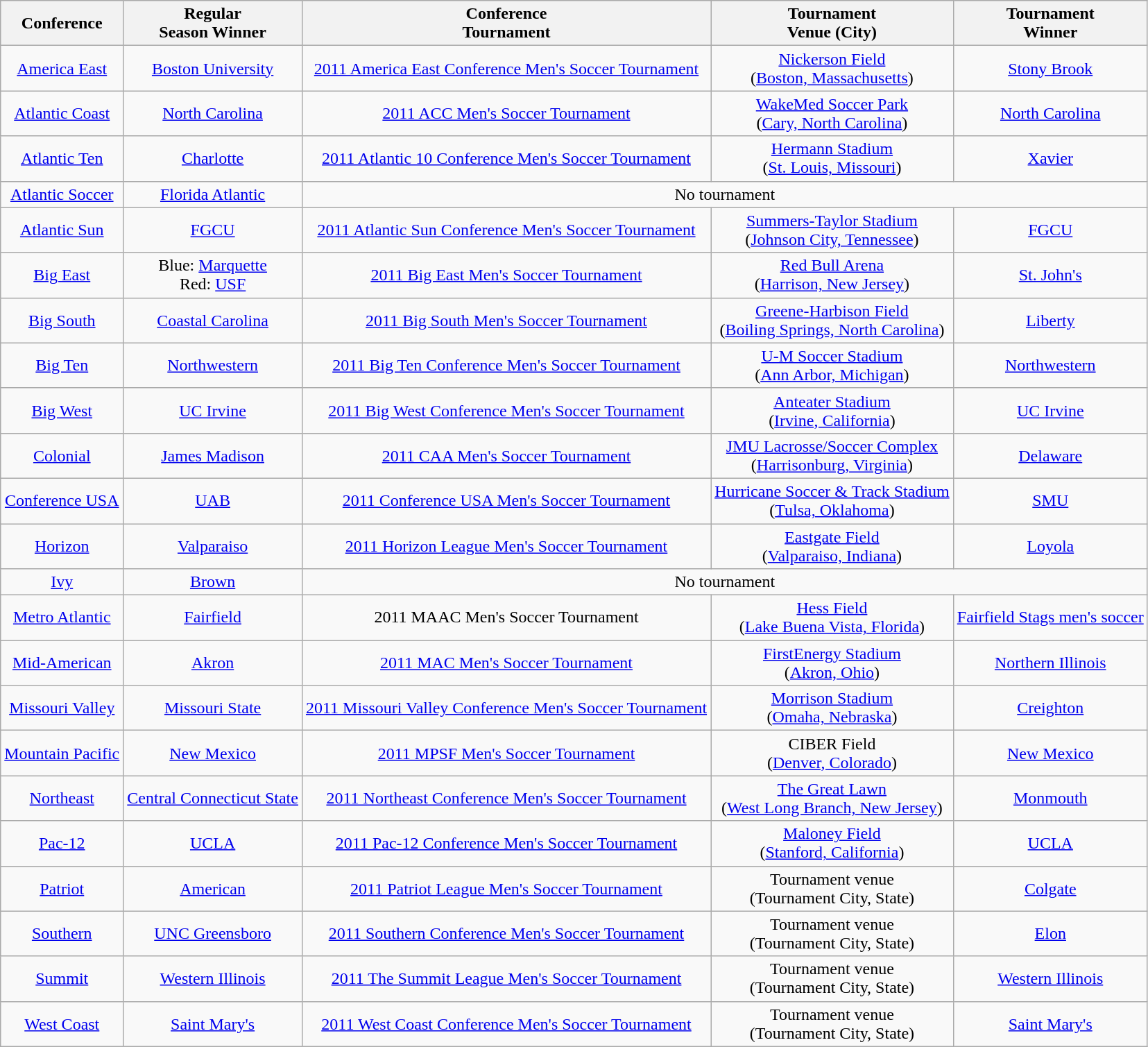<table class="wikitable" style="text-align:center;">
<tr>
<th>Conference</th>
<th>Regular <br> Season Winner</th>
<th>Conference <br> Tournament</th>
<th>Tournament <br> Venue (City)</th>
<th>Tournament <br> Winner</th>
</tr>
<tr>
<td><a href='#'>America East</a></td>
<td><a href='#'>Boston University</a></td>
<td><a href='#'>2011 America East Conference Men's Soccer Tournament</a></td>
<td><a href='#'>Nickerson Field</a><br>(<a href='#'>Boston, Massachusetts</a>)</td>
<td><a href='#'>Stony Brook</a></td>
</tr>
<tr>
<td><a href='#'>Atlantic Coast</a></td>
<td><a href='#'>North Carolina</a></td>
<td><a href='#'>2011 ACC Men's Soccer Tournament</a></td>
<td><a href='#'>WakeMed Soccer Park</a><br>(<a href='#'>Cary, North Carolina</a>)</td>
<td><a href='#'>North Carolina</a></td>
</tr>
<tr>
<td><a href='#'>Atlantic Ten</a></td>
<td><a href='#'>Charlotte</a></td>
<td><a href='#'>2011 Atlantic 10 Conference Men's Soccer Tournament</a></td>
<td><a href='#'>Hermann Stadium</a><br>(<a href='#'>St. Louis, Missouri</a>)</td>
<td><a href='#'>Xavier</a></td>
</tr>
<tr>
<td><a href='#'>Atlantic Soccer</a></td>
<td><a href='#'>Florida Atlantic</a></td>
<td colspan=3>No tournament</td>
</tr>
<tr>
<td><a href='#'>Atlantic Sun</a></td>
<td><a href='#'>FGCU</a></td>
<td><a href='#'>2011 Atlantic Sun Conference Men's Soccer Tournament</a></td>
<td><a href='#'>Summers-Taylor Stadium</a><br>(<a href='#'>Johnson City, Tennessee</a>)</td>
<td><a href='#'>FGCU</a></td>
</tr>
<tr>
<td><a href='#'>Big East</a></td>
<td>Blue: <a href='#'>Marquette</a><br>Red: <a href='#'>USF</a></td>
<td><a href='#'>2011 Big East Men's Soccer Tournament</a></td>
<td><a href='#'>Red Bull Arena</a><br>(<a href='#'>Harrison, New Jersey</a>)</td>
<td><a href='#'>St. John's</a></td>
</tr>
<tr>
<td><a href='#'>Big South</a></td>
<td><a href='#'>Coastal Carolina</a></td>
<td><a href='#'>2011 Big South Men's Soccer Tournament</a></td>
<td><a href='#'>Greene-Harbison Field</a><br>(<a href='#'>Boiling Springs, North Carolina</a>)</td>
<td><a href='#'>Liberty</a></td>
</tr>
<tr>
<td><a href='#'>Big Ten</a></td>
<td><a href='#'>Northwestern</a></td>
<td><a href='#'>2011 Big Ten Conference Men's Soccer Tournament</a></td>
<td><a href='#'>U-M Soccer Stadium</a><br>(<a href='#'>Ann Arbor, Michigan</a>)</td>
<td><a href='#'>Northwestern</a></td>
</tr>
<tr>
<td><a href='#'>Big West</a></td>
<td><a href='#'>UC Irvine</a></td>
<td><a href='#'>2011 Big West Conference Men's Soccer Tournament</a></td>
<td><a href='#'>Anteater Stadium</a><br>(<a href='#'>Irvine, California</a>)</td>
<td><a href='#'>UC Irvine</a></td>
</tr>
<tr>
<td><a href='#'>Colonial</a></td>
<td><a href='#'>James Madison</a></td>
<td><a href='#'>2011 CAA Men's Soccer Tournament</a></td>
<td><a href='#'>JMU Lacrosse/Soccer Complex</a><br>(<a href='#'>Harrisonburg, Virginia</a>)</td>
<td><a href='#'>Delaware</a></td>
</tr>
<tr>
<td><a href='#'>Conference USA</a></td>
<td><a href='#'>UAB</a></td>
<td><a href='#'>2011 Conference USA Men's Soccer Tournament</a></td>
<td><a href='#'>Hurricane Soccer & Track Stadium</a><br>(<a href='#'>Tulsa, Oklahoma</a>)</td>
<td><a href='#'>SMU</a></td>
</tr>
<tr>
<td><a href='#'>Horizon</a></td>
<td><a href='#'>Valparaiso</a></td>
<td><a href='#'>2011 Horizon League Men's Soccer Tournament</a></td>
<td><a href='#'>Eastgate Field</a><br>(<a href='#'>Valparaiso, Indiana</a>)</td>
<td><a href='#'>Loyola</a></td>
</tr>
<tr>
<td><a href='#'>Ivy</a></td>
<td><a href='#'>Brown</a></td>
<td colspan=3>No tournament</td>
</tr>
<tr>
<td><a href='#'>Metro Atlantic</a></td>
<td><a href='#'>Fairfield</a></td>
<td>2011 MAAC Men's Soccer Tournament</td>
<td><a href='#'>Hess Field</a><br>(<a href='#'>Lake Buena Vista, Florida</a>)</td>
<td><a href='#'>Fairfield Stags men's soccer</a></td>
</tr>
<tr>
<td><a href='#'>Mid-American</a></td>
<td><a href='#'>Akron</a></td>
<td><a href='#'>2011 MAC Men's Soccer Tournament</a></td>
<td><a href='#'>FirstEnergy Stadium</a><br>(<a href='#'>Akron, Ohio</a>)</td>
<td><a href='#'>Northern Illinois</a></td>
</tr>
<tr>
<td><a href='#'>Missouri Valley</a></td>
<td><a href='#'>Missouri State</a></td>
<td><a href='#'>2011 Missouri Valley Conference Men's Soccer Tournament</a></td>
<td><a href='#'>Morrison Stadium</a><br>(<a href='#'>Omaha, Nebraska</a>)</td>
<td><a href='#'>Creighton</a></td>
</tr>
<tr>
<td><a href='#'>Mountain Pacific</a></td>
<td><a href='#'>New Mexico</a></td>
<td><a href='#'>2011 MPSF Men's Soccer Tournament</a></td>
<td>CIBER Field<br>(<a href='#'>Denver, Colorado</a>)</td>
<td><a href='#'>New Mexico</a></td>
</tr>
<tr>
<td><a href='#'>Northeast</a></td>
<td><a href='#'>Central Connecticut State</a></td>
<td><a href='#'>2011 Northeast Conference Men's Soccer Tournament</a></td>
<td><a href='#'>The Great Lawn</a><br>(<a href='#'>West Long Branch, New Jersey</a>)</td>
<td><a href='#'>Monmouth</a></td>
</tr>
<tr>
<td><a href='#'>Pac-12</a></td>
<td><a href='#'>UCLA</a></td>
<td><a href='#'>2011 Pac-12 Conference Men's Soccer Tournament</a></td>
<td><a href='#'>Maloney Field</a><br>(<a href='#'>Stanford, California</a>)</td>
<td><a href='#'>UCLA</a></td>
</tr>
<tr>
<td><a href='#'>Patriot</a></td>
<td><a href='#'>American</a></td>
<td><a href='#'>2011 Patriot League Men's Soccer Tournament</a></td>
<td>Tournament venue<br>(Tournament City, State)</td>
<td><a href='#'>Colgate</a></td>
</tr>
<tr>
<td><a href='#'>Southern</a></td>
<td><a href='#'>UNC Greensboro</a></td>
<td><a href='#'>2011 Southern Conference Men's Soccer Tournament</a></td>
<td>Tournament venue<br>(Tournament City, State)</td>
<td><a href='#'>Elon</a></td>
</tr>
<tr>
<td><a href='#'>Summit</a></td>
<td><a href='#'>Western Illinois</a></td>
<td><a href='#'>2011 The Summit League Men's Soccer Tournament</a></td>
<td>Tournament venue<br>(Tournament City, State)</td>
<td><a href='#'>Western Illinois</a></td>
</tr>
<tr>
<td><a href='#'>West Coast</a></td>
<td><a href='#'>Saint Mary's</a></td>
<td><a href='#'>2011 West Coast Conference Men's Soccer Tournament</a></td>
<td>Tournament venue<br>(Tournament City, State)</td>
<td><a href='#'>Saint Mary's</a></td>
</tr>
</table>
